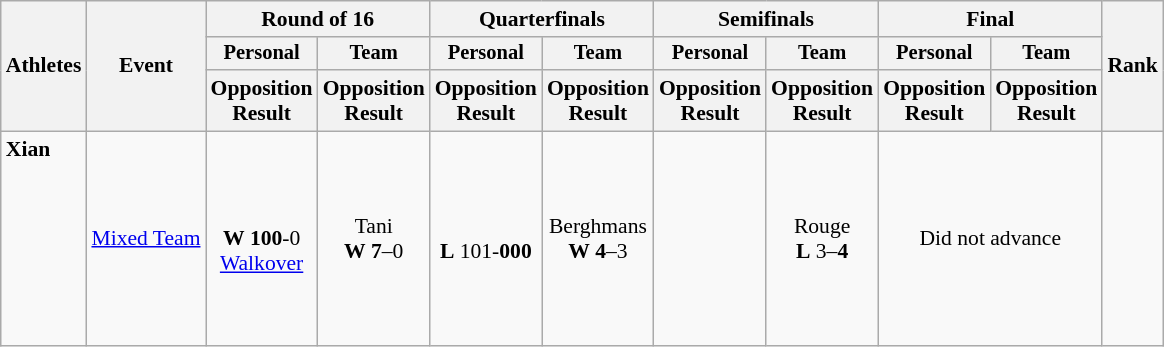<table class="wikitable" style="font-size:90%">
<tr>
<th rowspan="3">Athletes</th>
<th rowspan="3">Event</th>
<th colspan="2">Round of 16</th>
<th colspan="2">Quarterfinals</th>
<th colspan="2">Semifinals</th>
<th colspan="2">Final</th>
<th rowspan="3">Rank</th>
</tr>
<tr style="font-size:95%">
<th>Personal</th>
<th>Team</th>
<th>Personal</th>
<th>Team</th>
<th>Personal</th>
<th>Team</th>
<th>Personal</th>
<th>Team</th>
</tr>
<tr>
<th>Opposition<br>Result</th>
<th>Opposition<br>Result</th>
<th>Opposition<br>Result</th>
<th>Opposition<br>Result</th>
<th>Opposition<br>Result</th>
<th>Opposition<br>Result</th>
<th>Opposition<br>Result</th>
<th>Opposition<br>Result</th>
</tr>
<tr align="center">
<td align="left"><strong>Xian</strong><br><br><br><br><br><br><br><br></td>
<td align="left"><a href='#'>Mixed Team</a></td>
<td><br><strong>W</strong> <strong>100</strong>-0<br><a href='#'>Walkover</a></td>
<td>Tani<br><strong>W</strong> <strong>7</strong>–0</td>
<td><br><strong>L</strong> 101-<strong>000</strong></td>
<td>Berghmans<br><strong>W</strong> <strong>4</strong>–3</td>
<td></td>
<td>Rouge<br><strong>L</strong> 3–<strong>4</strong></td>
<td colspan="2">Did not advance</td>
<td></td>
</tr>
</table>
